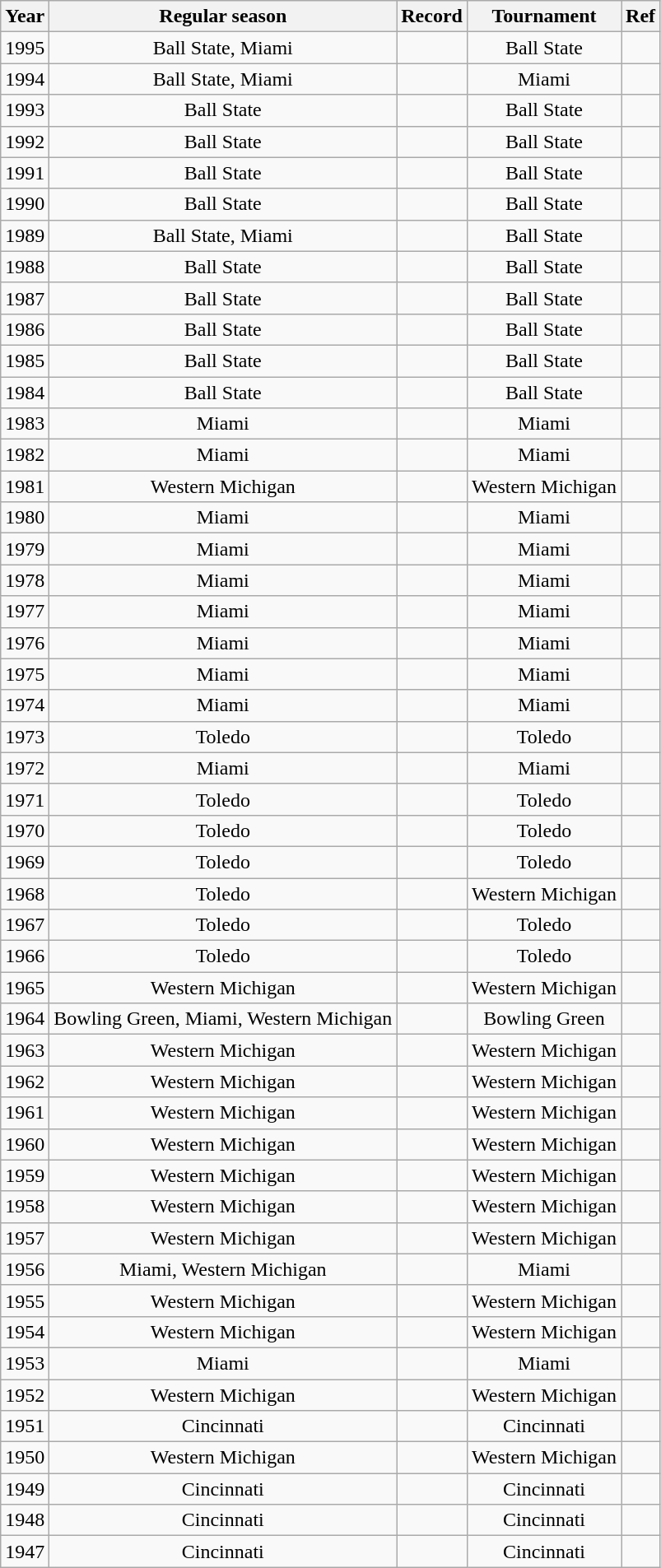<table class="wikitable" style="text-align:center" cellpadding=2 cellspacing=2>
<tr>
<th>Year</th>
<th>Regular season</th>
<th>Record</th>
<th>Tournament</th>
<th>Ref</th>
</tr>
<tr>
<td>1995</td>
<td>Ball State, Miami</td>
<td></td>
<td>Ball State</td>
<td></td>
</tr>
<tr>
<td>1994</td>
<td>Ball State, Miami</td>
<td></td>
<td>Miami</td>
<td></td>
</tr>
<tr>
<td>1993</td>
<td>Ball State</td>
<td></td>
<td>Ball State</td>
<td></td>
</tr>
<tr>
<td>1992</td>
<td>Ball State</td>
<td></td>
<td>Ball State</td>
<td></td>
</tr>
<tr>
<td>1991</td>
<td>Ball State</td>
<td></td>
<td>Ball State</td>
<td></td>
</tr>
<tr>
<td>1990</td>
<td>Ball State</td>
<td></td>
<td>Ball State</td>
<td></td>
</tr>
<tr>
<td>1989</td>
<td>Ball State, Miami</td>
<td></td>
<td>Ball State</td>
<td></td>
</tr>
<tr>
<td>1988</td>
<td>Ball State</td>
<td></td>
<td>Ball State</td>
<td></td>
</tr>
<tr>
<td>1987</td>
<td>Ball State</td>
<td></td>
<td>Ball State</td>
<td></td>
</tr>
<tr>
<td>1986</td>
<td>Ball State</td>
<td></td>
<td>Ball State</td>
<td></td>
</tr>
<tr>
<td>1985</td>
<td>Ball State</td>
<td></td>
<td>Ball State</td>
<td></td>
</tr>
<tr>
<td>1984</td>
<td>Ball State</td>
<td></td>
<td>Ball State</td>
<td></td>
</tr>
<tr>
<td>1983</td>
<td>Miami</td>
<td></td>
<td>Miami</td>
<td></td>
</tr>
<tr>
<td>1982</td>
<td>Miami</td>
<td></td>
<td>Miami</td>
<td></td>
</tr>
<tr>
<td>1981</td>
<td>Western Michigan</td>
<td></td>
<td>Western Michigan</td>
<td></td>
</tr>
<tr>
<td>1980</td>
<td>Miami</td>
<td></td>
<td>Miami</td>
<td></td>
</tr>
<tr>
<td>1979</td>
<td>Miami</td>
<td></td>
<td>Miami</td>
<td></td>
</tr>
<tr>
<td>1978</td>
<td>Miami</td>
<td></td>
<td>Miami</td>
<td></td>
</tr>
<tr>
<td>1977</td>
<td>Miami</td>
<td></td>
<td>Miami</td>
<td></td>
</tr>
<tr>
<td>1976</td>
<td>Miami</td>
<td></td>
<td>Miami</td>
<td></td>
</tr>
<tr>
<td>1975</td>
<td>Miami</td>
<td></td>
<td>Miami</td>
<td></td>
</tr>
<tr>
<td>1974</td>
<td>Miami</td>
<td></td>
<td>Miami</td>
<td></td>
</tr>
<tr>
<td>1973</td>
<td>Toledo</td>
<td></td>
<td>Toledo</td>
<td></td>
</tr>
<tr>
<td>1972</td>
<td>Miami</td>
<td></td>
<td>Miami</td>
<td></td>
</tr>
<tr>
<td>1971</td>
<td>Toledo</td>
<td></td>
<td>Toledo</td>
<td></td>
</tr>
<tr>
<td>1970</td>
<td>Toledo</td>
<td></td>
<td>Toledo</td>
<td></td>
</tr>
<tr>
<td>1969</td>
<td>Toledo</td>
<td></td>
<td>Toledo</td>
<td></td>
</tr>
<tr>
<td>1968</td>
<td>Toledo</td>
<td></td>
<td>Western Michigan</td>
<td></td>
</tr>
<tr>
<td>1967</td>
<td>Toledo</td>
<td></td>
<td>Toledo</td>
<td></td>
</tr>
<tr>
<td>1966</td>
<td>Toledo</td>
<td></td>
<td>Toledo</td>
<td></td>
</tr>
<tr>
<td>1965</td>
<td>Western Michigan</td>
<td></td>
<td>Western Michigan</td>
<td></td>
</tr>
<tr>
<td>1964</td>
<td>Bowling Green, Miami, Western Michigan</td>
<td></td>
<td>Bowling Green</td>
<td></td>
</tr>
<tr>
<td>1963</td>
<td>Western Michigan</td>
<td></td>
<td>Western Michigan</td>
<td></td>
</tr>
<tr>
<td>1962</td>
<td>Western Michigan</td>
<td></td>
<td>Western Michigan</td>
<td></td>
</tr>
<tr>
<td>1961</td>
<td>Western Michigan</td>
<td></td>
<td>Western Michigan</td>
<td></td>
</tr>
<tr>
<td>1960</td>
<td>Western Michigan</td>
<td></td>
<td>Western Michigan</td>
<td></td>
</tr>
<tr>
<td>1959</td>
<td>Western Michigan</td>
<td></td>
<td>Western Michigan</td>
<td></td>
</tr>
<tr>
<td>1958</td>
<td>Western Michigan</td>
<td></td>
<td>Western Michigan</td>
<td></td>
</tr>
<tr>
<td>1957</td>
<td>Western Michigan</td>
<td></td>
<td>Western Michigan</td>
<td></td>
</tr>
<tr>
<td>1956</td>
<td>Miami, Western Michigan</td>
<td></td>
<td>Miami</td>
<td></td>
</tr>
<tr>
<td>1955</td>
<td>Western Michigan</td>
<td></td>
<td>Western Michigan</td>
<td></td>
</tr>
<tr>
<td>1954</td>
<td>Western Michigan</td>
<td></td>
<td>Western Michigan</td>
<td></td>
</tr>
<tr>
<td>1953</td>
<td>Miami</td>
<td></td>
<td>Miami</td>
<td></td>
</tr>
<tr>
<td>1952</td>
<td>Western Michigan</td>
<td></td>
<td>Western Michigan</td>
<td></td>
</tr>
<tr>
<td>1951</td>
<td>Cincinnati</td>
<td></td>
<td>Cincinnati</td>
<td></td>
</tr>
<tr>
<td>1950</td>
<td>Western Michigan</td>
<td></td>
<td>Western Michigan</td>
<td></td>
</tr>
<tr>
<td>1949</td>
<td>Cincinnati</td>
<td></td>
<td>Cincinnati</td>
<td></td>
</tr>
<tr>
<td>1948</td>
<td>Cincinnati</td>
<td></td>
<td>Cincinnati</td>
<td></td>
</tr>
<tr>
<td>1947</td>
<td>Cincinnati</td>
<td></td>
<td>Cincinnati</td>
<td></td>
</tr>
</table>
